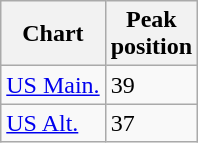<table class="wikitable sortable plainrowheaders">
<tr>
<th scope="col">Chart</th>
<th scope="col">Peak<br>position</th>
</tr>
<tr>
<td><a href='#'>US Main.</a></td>
<td>39</td>
</tr>
<tr>
<td><a href='#'>US Alt.</a></td>
<td>37</td>
</tr>
</table>
